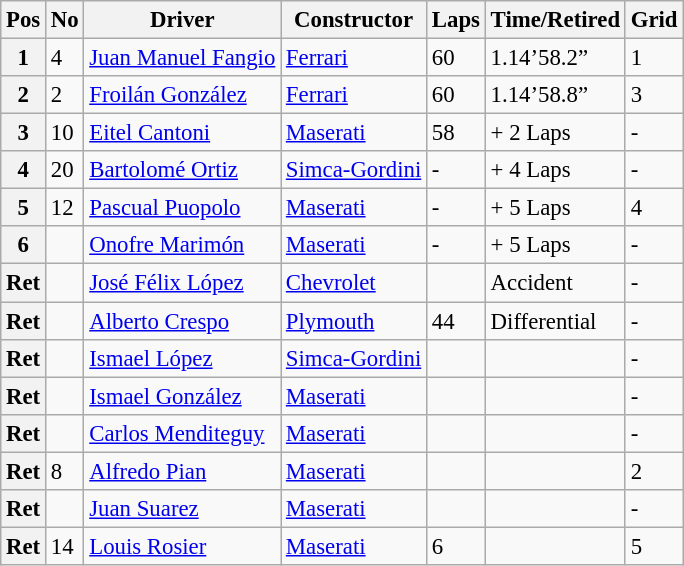<table class="wikitable" style="font-size:95%;">
<tr>
<th>Pos</th>
<th>No</th>
<th>Driver</th>
<th>Constructor</th>
<th>Laps</th>
<th>Time/Retired</th>
<th>Grid</th>
</tr>
<tr>
<th>1</th>
<td>4</td>
<td> <a href='#'>Juan Manuel Fangio</a></td>
<td><a href='#'>Ferrari</a></td>
<td>60</td>
<td>1.14’58.2”</td>
<td>1</td>
</tr>
<tr>
<th>2</th>
<td>2</td>
<td> <a href='#'>Froilán González</a></td>
<td><a href='#'>Ferrari</a></td>
<td>60</td>
<td>1.14’58.8”</td>
<td>3</td>
</tr>
<tr>
<th>3</th>
<td>10</td>
<td> <a href='#'>Eitel Cantoni</a></td>
<td><a href='#'>Maserati</a></td>
<td>58</td>
<td>+ 2 Laps</td>
<td>-</td>
</tr>
<tr>
<th>4</th>
<td>20</td>
<td> <a href='#'>Bartolomé Ortiz</a></td>
<td><a href='#'>Simca-Gordini</a></td>
<td>-</td>
<td>+ 4 Laps</td>
<td>-</td>
</tr>
<tr>
<th>5</th>
<td>12</td>
<td> <a href='#'>Pascual Puopolo</a></td>
<td><a href='#'>Maserati</a></td>
<td>-</td>
<td>+ 5 Laps</td>
<td>4</td>
</tr>
<tr>
<th>6</th>
<td></td>
<td> <a href='#'>Onofre Marimón</a></td>
<td><a href='#'>Maserati</a></td>
<td>-</td>
<td>+ 5 Laps</td>
<td>-</td>
</tr>
<tr>
<th>Ret</th>
<td></td>
<td> <a href='#'>José Félix López</a></td>
<td><a href='#'>Chevrolet</a></td>
<td></td>
<td>Accident</td>
<td>-</td>
</tr>
<tr>
<th>Ret</th>
<td></td>
<td> <a href='#'>Alberto Crespo</a></td>
<td><a href='#'>Plymouth</a></td>
<td>44</td>
<td>Differential</td>
<td>-</td>
</tr>
<tr>
<th>Ret</th>
<td></td>
<td> <a href='#'>Ismael López</a></td>
<td><a href='#'>Simca-Gordini</a></td>
<td></td>
<td></td>
<td>-</td>
</tr>
<tr>
<th>Ret</th>
<td></td>
<td> <a href='#'>Ismael González</a></td>
<td><a href='#'>Maserati</a></td>
<td></td>
<td></td>
<td>-</td>
</tr>
<tr>
<th>Ret</th>
<td></td>
<td> <a href='#'>Carlos Menditeguy</a></td>
<td><a href='#'>Maserati</a></td>
<td></td>
<td></td>
<td>-</td>
</tr>
<tr>
<th>Ret</th>
<td>8</td>
<td> <a href='#'>Alfredo Pian</a></td>
<td><a href='#'>Maserati</a></td>
<td></td>
<td></td>
<td>2</td>
</tr>
<tr>
<th>Ret</th>
<td></td>
<td> <a href='#'>Juan Suarez</a></td>
<td><a href='#'>Maserati</a></td>
<td></td>
<td></td>
<td>-</td>
</tr>
<tr>
<th>Ret</th>
<td>14</td>
<td> <a href='#'>Louis Rosier</a></td>
<td><a href='#'>Maserati</a></td>
<td>6</td>
<td></td>
<td>5</td>
</tr>
</table>
